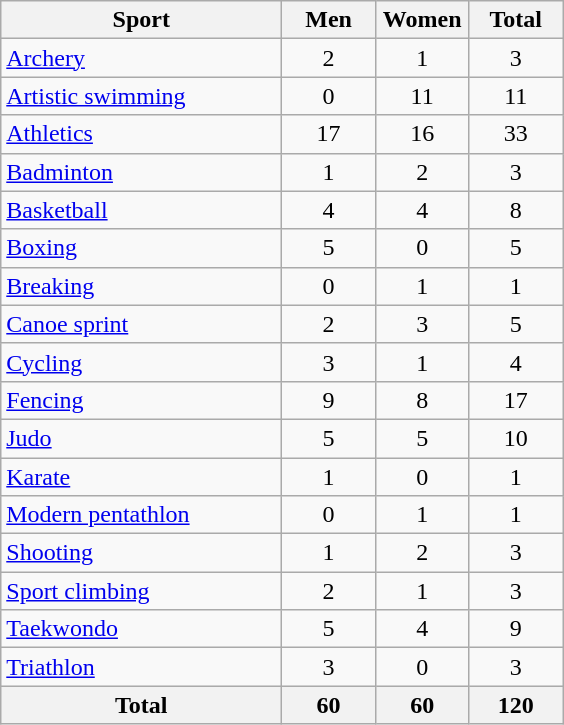<table class="wikitable sortable" style="text-align:center;">
<tr>
<th width=180>Sport</th>
<th width=55>Men</th>
<th width=55>Women</th>
<th width=55>Total</th>
</tr>
<tr>
<td align=left><a href='#'>Archery</a></td>
<td>2</td>
<td>1</td>
<td>3</td>
</tr>
<tr>
<td align=left><a href='#'>Artistic swimming</a></td>
<td>0</td>
<td>11</td>
<td>11</td>
</tr>
<tr>
<td align=left><a href='#'>Athletics</a></td>
<td>17</td>
<td>16</td>
<td>33</td>
</tr>
<tr>
<td align=left><a href='#'>Badminton</a></td>
<td>1</td>
<td>2</td>
<td>3</td>
</tr>
<tr>
<td align=left><a href='#'>Basketball</a></td>
<td>4</td>
<td>4</td>
<td>8</td>
</tr>
<tr>
<td align=left><a href='#'>Boxing</a></td>
<td>5</td>
<td>0</td>
<td>5</td>
</tr>
<tr>
<td align=left><a href='#'>Breaking</a></td>
<td>0</td>
<td>1</td>
<td>1</td>
</tr>
<tr>
<td align=left><a href='#'>Canoe sprint</a></td>
<td>2</td>
<td>3</td>
<td>5</td>
</tr>
<tr>
<td align=left><a href='#'>Cycling</a></td>
<td>3</td>
<td>1</td>
<td>4</td>
</tr>
<tr>
<td align=left><a href='#'>Fencing</a></td>
<td>9</td>
<td>8</td>
<td>17</td>
</tr>
<tr>
<td align=left><a href='#'>Judo</a></td>
<td>5</td>
<td>5</td>
<td>10</td>
</tr>
<tr>
<td align=left><a href='#'>Karate</a></td>
<td>1</td>
<td>0</td>
<td>1</td>
</tr>
<tr>
<td align=left><a href='#'>Modern pentathlon</a></td>
<td>0</td>
<td>1</td>
<td>1</td>
</tr>
<tr>
<td align=left><a href='#'>Shooting</a></td>
<td>1</td>
<td>2</td>
<td>3</td>
</tr>
<tr>
<td align=left><a href='#'>Sport climbing</a></td>
<td>2</td>
<td>1</td>
<td>3</td>
</tr>
<tr>
<td align=left><a href='#'>Taekwondo</a></td>
<td>5</td>
<td>4</td>
<td>9</td>
</tr>
<tr>
<td align=left><a href='#'>Triathlon</a></td>
<td>3</td>
<td>0</td>
<td>3</td>
</tr>
<tr>
<th>Total</th>
<th>60</th>
<th>60</th>
<th>120</th>
</tr>
</table>
